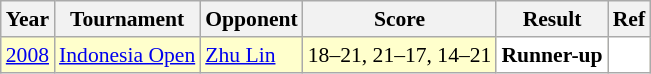<table class="sortable wikitable" style="font-size: 90%">
<tr>
<th>Year</th>
<th>Tournament</th>
<th>Opponent</th>
<th>Score</th>
<th>Result</th>
<th>Ref</th>
</tr>
<tr style="background:#FFFFCC">
<td align="center"><a href='#'>2008</a></td>
<td align="left"><a href='#'>Indonesia Open</a></td>
<td align="left"> <a href='#'>Zhu Lin</a></td>
<td align="left">18–21, 21–17, 14–21</td>
<td style="text-align: left; background:white"> <strong>Runner-up</strong></td>
<td style="text-align: center; background:white"></td>
</tr>
</table>
